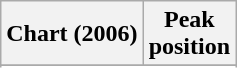<table class="wikitable sortable plainrowheaders">
<tr>
<th>Chart (2006)</th>
<th>Peak<br>position</th>
</tr>
<tr>
</tr>
<tr>
</tr>
<tr>
</tr>
</table>
